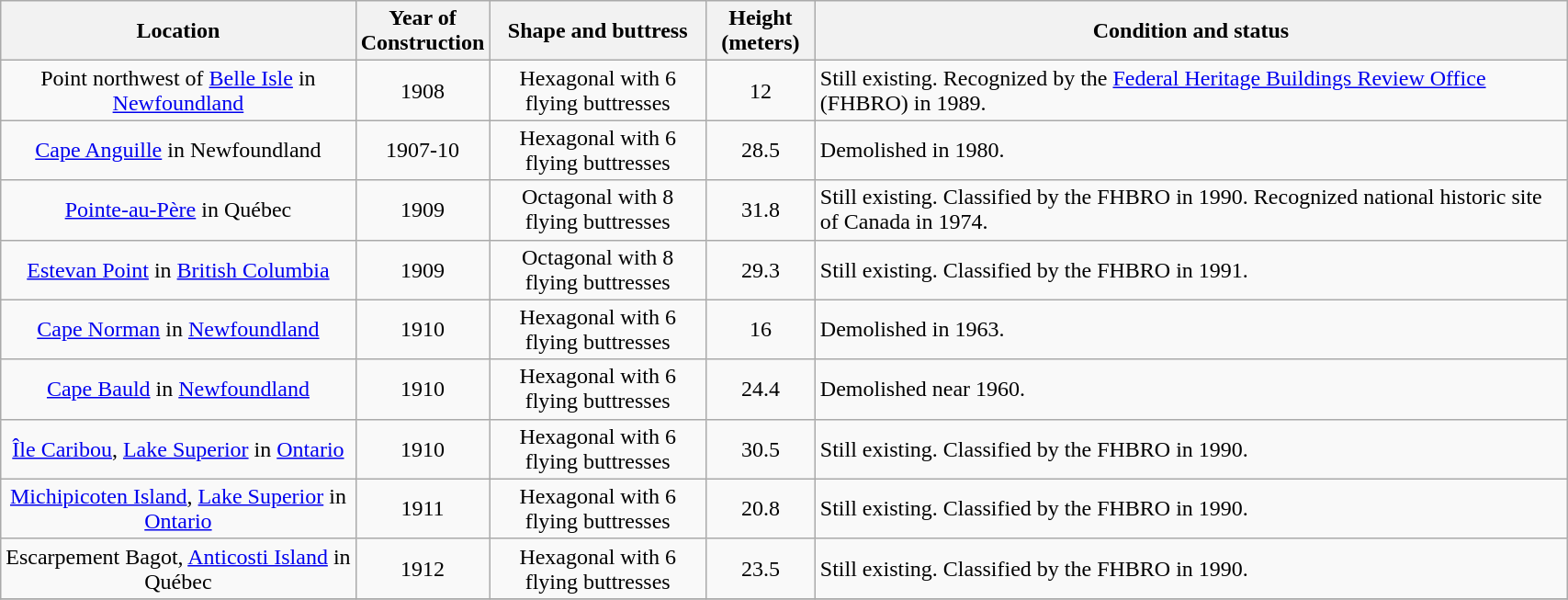<table class="wikitable centre"  width="90%">
<tr>
<th scope=col width="23%">Location</th>
<th scope=col width="7%">Year of Construction</th>
<th scope=col width="14%">Shape and buttress</th>
<th scope=col width="7%">Height (meters)</th>
<th scope=col width="49%">Condition and status</th>
</tr>
<tr>
<td align="center">Point northwest of <a href='#'>Belle Isle</a> in <a href='#'>Newfoundland</a></td>
<td align="center">1908</td>
<td align="center">Hexagonal with 6 flying buttresses</td>
<td align="center">12</td>
<td>Still existing. Recognized by the <a href='#'>Federal Heritage Buildings Review Office</a> (FHBRO) in 1989.</td>
</tr>
<tr>
<td align="center"><a href='#'>Cape Anguille</a> in Newfoundland</td>
<td align="center">1907-10</td>
<td align="center">Hexagonal with 6 flying buttresses</td>
<td align="center">28.5</td>
<td>Demolished in 1980.</td>
</tr>
<tr>
<td align="center"><a href='#'>Pointe-au-Père</a> in Québec</td>
<td align="center">1909</td>
<td align="center">Octagonal with 8 flying buttresses</td>
<td align="center">31.8</td>
<td>Still existing. Classified by the FHBRO in 1990. Recognized national historic site of Canada in 1974.</td>
</tr>
<tr>
<td align="center"><a href='#'>Estevan Point</a> in <a href='#'>British Columbia</a></td>
<td align="center">1909</td>
<td align="center">Octagonal with 8 flying buttresses</td>
<td align="center">29.3</td>
<td>Still existing. Classified by the FHBRO in 1991.</td>
</tr>
<tr>
<td align="center"><a href='#'>Cape Norman</a> in <a href='#'>Newfoundland</a></td>
<td align="center">1910</td>
<td align="center">Hexagonal with 6 flying buttresses</td>
<td align="center">16</td>
<td>Demolished in 1963.</td>
</tr>
<tr>
<td align="center"><a href='#'>Cape Bauld</a> in <a href='#'>Newfoundland</a></td>
<td align="center">1910</td>
<td align="center">Hexagonal with 6 flying buttresses</td>
<td align="center">24.4</td>
<td>Demolished near 1960.</td>
</tr>
<tr>
<td align="center"><a href='#'>Île Caribou</a>, <a href='#'>Lake Superior</a> in <a href='#'>Ontario</a></td>
<td align="center">1910</td>
<td align="center">Hexagonal with 6 flying buttresses</td>
<td align="center">30.5</td>
<td>Still existing. Classified by the FHBRO in 1990.</td>
</tr>
<tr>
<td align="center"><a href='#'>Michipicoten Island</a>, <a href='#'>Lake Superior</a> in <a href='#'>Ontario</a></td>
<td align="center">1911</td>
<td align="center">Hexagonal with 6 flying buttresses</td>
<td align="center">20.8</td>
<td>Still existing. Classified by the FHBRO in 1990.</td>
</tr>
<tr>
<td align="center">Escarpement Bagot, <a href='#'>Anticosti Island</a> in Québec</td>
<td align="center">1912</td>
<td align="center">Hexagonal with 6 flying buttresses</td>
<td align="center">23.5</td>
<td>Still existing. Classified by the FHBRO in 1990.</td>
</tr>
<tr>
</tr>
</table>
